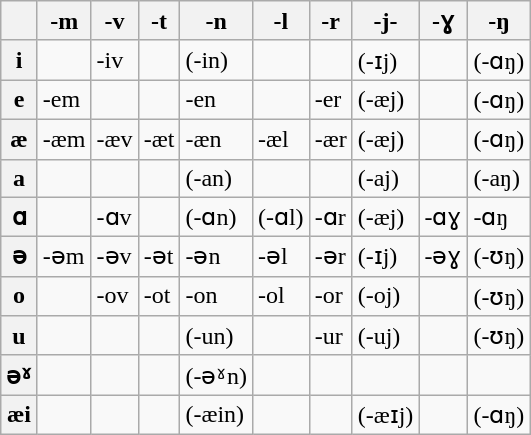<table class="wikitable">
<tr>
<th></th>
<th>-m</th>
<th>-v</th>
<th>-t</th>
<th>-n</th>
<th>-l</th>
<th>-r</th>
<th>-j-</th>
<th>-ɣ</th>
<th>-ŋ</th>
</tr>
<tr>
<th>i</th>
<td></td>
<td>-iv</td>
<td></td>
<td>(-in)</td>
<td></td>
<td></td>
<td>(-ɪj)</td>
<td></td>
<td>(-ɑŋ)</td>
</tr>
<tr>
<th>e</th>
<td>-em</td>
<td></td>
<td></td>
<td>-en</td>
<td></td>
<td>-er</td>
<td>(-æj)</td>
<td></td>
<td>(-ɑŋ)</td>
</tr>
<tr>
<th>æ</th>
<td>-æm</td>
<td>-æv</td>
<td>-æt</td>
<td>-æn</td>
<td>-æl</td>
<td>-ær</td>
<td>(-æj)</td>
<td></td>
<td>(-ɑŋ)</td>
</tr>
<tr>
<th>a</th>
<td></td>
<td></td>
<td></td>
<td>(-an)</td>
<td></td>
<td></td>
<td>(-aj)</td>
<td></td>
<td>(-aŋ)</td>
</tr>
<tr>
<th>ɑ</th>
<td></td>
<td>-ɑv</td>
<td></td>
<td>(-ɑn)</td>
<td>(-ɑl)</td>
<td>-ɑr</td>
<td>(-æj)</td>
<td>-ɑɣ</td>
<td>-ɑŋ</td>
</tr>
<tr>
<th>ə</th>
<td>-əm</td>
<td>-əv</td>
<td>-ət</td>
<td>-ən</td>
<td>-əl</td>
<td>-ər</td>
<td>(-ɪj)</td>
<td>-əɣ</td>
<td>(-ʊŋ)</td>
</tr>
<tr>
<th>o</th>
<td></td>
<td>-ov</td>
<td>-ot</td>
<td>-on</td>
<td>-ol</td>
<td>-or</td>
<td>(-oj)</td>
<td></td>
<td>(-ʊŋ)</td>
</tr>
<tr>
<th>u</th>
<td></td>
<td></td>
<td></td>
<td>(-un)</td>
<td></td>
<td>-ur</td>
<td>(-uj)</td>
<td></td>
<td>(-ʊŋ)</td>
</tr>
<tr>
<th>əˠ</th>
<td></td>
<td></td>
<td></td>
<td>(-əˠn)</td>
<td></td>
<td></td>
<td></td>
<td></td>
<td></td>
</tr>
<tr>
<th>æi</th>
<td></td>
<td></td>
<td></td>
<td>(-æin)</td>
<td></td>
<td></td>
<td>(-æɪj)</td>
<td></td>
<td>(-ɑŋ)</td>
</tr>
</table>
